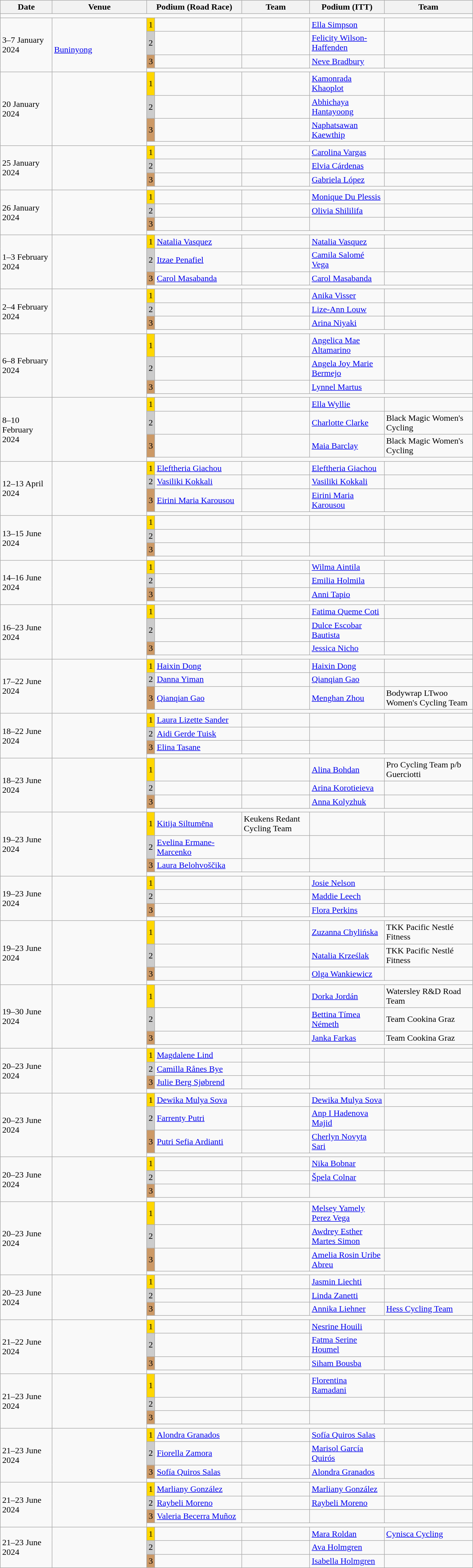<table class="wikitable" width=70%>
<tr>
<th>Date</th>
<th width=20%>Venue</th>
<th colspan=2 width=20%>Podium (Road Race)</th>
<th colspan= width=20%>Team</th>
<th colspan= width=20%>Podium (ITT)</th>
<th colspan= width=20%>Team</th>
</tr>
<tr>
<td colspan=7></td>
</tr>
<tr>
<td rowspan=4>3–7 January 2024</td>
<td rowspan=4><br><a href='#'>Buninyong</a></td>
<td bgcolor=FFD700>1</td>
<td></td>
<td></td>
<td><a href='#'>Ella Simpson</a></td>
<td></td>
</tr>
<tr>
<td bgcolor=CCCCCC>2</td>
<td></td>
<td></td>
<td><span><a href='#'>Felicity Wilson-Haffenden</a></span></td>
<td></td>
</tr>
<tr>
<td bgcolor=CC9966>3</td>
<td></td>
<td></td>
<td><a href='#'>Neve Bradbury</a></td>
<td></td>
</tr>
<tr>
<td colspan=7></td>
</tr>
<tr>
<td rowspan=4>20 January 2024</td>
<td rowspan=4><br></td>
<td bgcolor=FFD700>1</td>
<td></td>
<td></td>
<td><a href='#'>Kamonrada Khaoplot</a></td>
<td></td>
</tr>
<tr>
<td bgcolor=CCCCCC>2</td>
<td></td>
<td></td>
<td><a href='#'>Abhichaya Hantayoong</a></td>
<td></td>
</tr>
<tr>
<td bgcolor=CC9966>3</td>
<td></td>
<td></td>
<td><a href='#'>Naphatsawan Kaewthip</a></td>
<td></td>
</tr>
<tr>
<td colspan=7></td>
</tr>
<tr>
<td rowspan=4>25 January 2024</td>
<td rowspan=4><br></td>
<td bgcolor=FFD700>1</td>
<td></td>
<td></td>
<td><a href='#'>Carolina Vargas</a></td>
<td><span></span></td>
</tr>
<tr>
<td bgcolor=CCCCCC>2</td>
<td></td>
<td></td>
<td><a href='#'>Elvia Cárdenas</a></td>
<td></td>
</tr>
<tr>
<td bgcolor=CC9966>3</td>
<td></td>
<td></td>
<td><a href='#'>Gabriela López</a></td>
<td></td>
</tr>
<tr>
<td colspan=7></td>
</tr>
<tr>
<td rowspan=4>26 January 2024</td>
<td rowspan=4><br></td>
<td bgcolor=FFD700>1</td>
<td></td>
<td></td>
<td><a href='#'>Monique Du Plessis</a></td>
<td></td>
</tr>
<tr>
<td bgcolor=CCCCCC>2</td>
<td></td>
<td></td>
<td><a href='#'>Olivia Shililifa</a></td>
<td></td>
</tr>
<tr>
<td bgcolor=CC9966>3</td>
<td></td>
<td></td>
<td></td>
<td></td>
</tr>
<tr>
<td colspan=7></td>
</tr>
<tr>
<td rowspan=4>1–3 February 2024</td>
<td rowspan=4><br></td>
<td bgcolor=FFD700>1</td>
<td><span><a href='#'>Natalia Vasquez</a></span></td>
<td><span></span></td>
<td><a href='#'>Natalia Vasquez</a></td>
<td></td>
</tr>
<tr>
<td bgcolor=CCCCCC>2</td>
<td><a href='#'>Itzae Penafiel</a></td>
<td></td>
<td><a href='#'>Camila Salomé Vega</a></td>
<td></td>
</tr>
<tr>
<td bgcolor=CC9966>3</td>
<td><span><a href='#'>Carol Masabanda</a></span></td>
<td></td>
<td><a href='#'>Carol Masabanda</a></td>
<td></td>
</tr>
<tr>
<td colspan=7></td>
</tr>
<tr>
<td rowspan=4>2–4 February 2024</td>
<td rowspan=4><br></td>
<td bgcolor=FFD700>1</td>
<td></td>
<td></td>
<td><a href='#'>Anika Visser</a></td>
<td></td>
</tr>
<tr>
<td bgcolor=CCCCCC>2</td>
<td></td>
<td></td>
<td><a href='#'>Lize-Ann Louw</a></td>
<td></td>
</tr>
<tr>
<td bgcolor=CC9966>3</td>
<td></td>
<td></td>
<td><a href='#'>Arina Niyaki</a></td>
<td></td>
</tr>
<tr>
<td colspan=7></td>
</tr>
<tr>
<td rowspan=4>6–8 February 2024</td>
<td rowspan=4><br></td>
<td bgcolor=FFD700>1</td>
<td></td>
<td></td>
<td><a href='#'>Angelica Mae Altamarino</a></td>
<td></td>
</tr>
<tr>
<td bgcolor=CCCCCC>2</td>
<td></td>
<td></td>
<td><a href='#'>Angela Joy Marie Bermejo</a></td>
<td></td>
</tr>
<tr>
<td bgcolor=CC9966>3</td>
<td></td>
<td></td>
<td><a href='#'>Lynnel Martus</a></td>
<td></td>
</tr>
<tr>
<td colspan=7></td>
</tr>
<tr>
<td rowspan=4>8–10 February 2024</td>
<td rowspan=4><br></td>
<td bgcolor=FFD700>1</td>
<td></td>
<td></td>
<td><a href='#'>Ella Wyllie</a></td>
<td></td>
</tr>
<tr>
<td bgcolor=CCCCCC>2</td>
<td></td>
<td></td>
<td><a href='#'>Charlotte Clarke</a></td>
<td><span>Black Magic Women's Cycling</span></td>
</tr>
<tr>
<td bgcolor=CC9966>3</td>
<td></td>
<td></td>
<td><a href='#'>Maia Barclay</a></td>
<td><span>Black Magic Women's Cycling</span></td>
</tr>
<tr>
<td colspan=7></td>
</tr>
<tr>
<td rowspan=4>12–13 April 2024</td>
<td rowspan=4><br></td>
<td bgcolor=FFD700>1</td>
<td><a href='#'>Eleftheria Giachou</a></td>
<td></td>
<td><a href='#'>Eleftheria Giachou</a></td>
<td></td>
</tr>
<tr>
<td bgcolor=CCCCCC>2</td>
<td><a href='#'>Vasiliki Kokkali</a></td>
<td></td>
<td><a href='#'>Vasiliki Kokkali</a></td>
<td></td>
</tr>
<tr>
<td bgcolor=CC9966>3</td>
<td><a href='#'>Eirini Maria Karousou</a></td>
<td></td>
<td><a href='#'>Eirini Maria Karousou</a></td>
<td></td>
</tr>
<tr>
<td colspan=7></td>
</tr>
<tr>
<td rowspan=4>13–15 June 2024</td>
<td rowspan=4><br></td>
<td bgcolor=FFD700>1</td>
<td></td>
<td></td>
<td></td>
<td></td>
</tr>
<tr>
<td bgcolor=CCCCCC>2</td>
<td></td>
<td></td>
<td></td>
<td></td>
</tr>
<tr>
<td bgcolor=CC9966>3</td>
<td></td>
<td></td>
<td></td>
<td></td>
</tr>
<tr>
<td colspan=7></td>
</tr>
<tr>
<td rowspan=4>14–16 June 2024</td>
<td rowspan=4><br></td>
<td bgcolor=FFD700>1</td>
<td></td>
<td></td>
<td><a href='#'>Wilma Aintila</a></td>
<td></td>
</tr>
<tr>
<td bgcolor=CCCCCC>2</td>
<td></td>
<td></td>
<td><a href='#'>Emilia Holmila</a></td>
<td></td>
</tr>
<tr>
<td bgcolor=CC9966>3</td>
<td></td>
<td></td>
<td><a href='#'>Anni Tapio</a></td>
<td></td>
</tr>
<tr>
<td colspan=7></td>
</tr>
<tr>
<td rowspan=4>16–23 June 2024</td>
<td rowspan=4><br></td>
<td bgcolor=FFD700>1</td>
<td></td>
<td></td>
<td><a href='#'>Fatima Queme Coti</a></td>
<td></td>
</tr>
<tr>
<td bgcolor=CCCCCC>2</td>
<td></td>
<td></td>
<td><a href='#'>Dulce Escobar Bautista</a></td>
<td></td>
</tr>
<tr>
<td bgcolor=CC9966>3</td>
<td></td>
<td></td>
<td><a href='#'>Jessica Nicho</a></td>
<td></td>
</tr>
<tr>
<td colspan=7></td>
</tr>
<tr>
<td rowspan=4>17–22 June 2024</td>
<td rowspan=4><br></td>
<td bgcolor=FFD700>1</td>
<td><a href='#'>Haixin Dong</a></td>
<td></td>
<td><a href='#'>Haixin Dong</a></td>
<td></td>
</tr>
<tr>
<td bgcolor=CCCCCC>2</td>
<td><a href='#'>Danna Yiman</a></td>
<td></td>
<td><a href='#'>Qianqian Gao</a></td>
<td></td>
</tr>
<tr>
<td bgcolor=CC9966>3</td>
<td><a href='#'>Qianqian Gao</a></td>
<td></td>
<td><a href='#'>Menghan Zhou</a></td>
<td>Bodywrap LTwoo Women's Cycling Team</td>
</tr>
<tr>
<td colspan=7></td>
</tr>
<tr>
<td rowspan=4>18–22 June 2024</td>
<td rowspan=4><br></td>
<td bgcolor=FFD700>1</td>
<td><a href='#'>Laura Lizette Sander</a></td>
<td></td>
<td></td>
<td></td>
</tr>
<tr>
<td bgcolor=CCCCCC>2</td>
<td><a href='#'>Aidi Gerde Tuisk</a></td>
<td></td>
<td></td>
<td></td>
</tr>
<tr>
<td bgcolor=CC9966>3</td>
<td><a href='#'>Elina Tasane</a></td>
<td></td>
<td></td>
<td></td>
</tr>
<tr>
<td colspan=7></td>
</tr>
<tr>
<td rowspan=4>18–23 June 2024</td>
<td rowspan=4><br></td>
<td bgcolor=FFD700>1</td>
<td></td>
<td></td>
<td><a href='#'>Alina Bohdan</a></td>
<td>Pro Cycling Team p/b Guerciotti</td>
</tr>
<tr>
<td bgcolor=CCCCCC>2</td>
<td></td>
<td></td>
<td><a href='#'>Arina Korotieieva</a></td>
<td></td>
</tr>
<tr>
<td bgcolor=CC9966>3</td>
<td></td>
<td></td>
<td><a href='#'>Anna Kolyzhuk</a></td>
<td></td>
</tr>
<tr>
<td colspan=7></td>
</tr>
<tr>
<td rowspan=4>19–23 June 2024</td>
<td rowspan=4><br></td>
<td bgcolor=FFD700>1</td>
<td><a href='#'>Kitija Siltumēna</a></td>
<td>Keukens Redant Cycling Team</td>
<td></td>
<td></td>
</tr>
<tr>
<td bgcolor=CCCCCC>2</td>
<td><a href='#'>Evelina Ermane-Marcenko</a></td>
<td></td>
<td></td>
<td></td>
</tr>
<tr>
<td bgcolor=CC9966>3</td>
<td><a href='#'>Laura Belohvoščika</a></td>
<td></td>
<td></td>
<td></td>
</tr>
<tr>
<td colspan=7></td>
</tr>
<tr>
<td rowspan=4>19–23 June 2024</td>
<td rowspan=4><br></td>
<td bgcolor=FFD700>1</td>
<td></td>
<td></td>
<td><a href='#'>Josie Nelson</a></td>
<td></td>
</tr>
<tr>
<td bgcolor=CCCCCC>2</td>
<td></td>
<td></td>
<td><a href='#'>Maddie Leech</a></td>
<td></td>
</tr>
<tr>
<td bgcolor=CC9966>3</td>
<td></td>
<td></td>
<td><a href='#'>Flora Perkins</a></td>
<td></td>
</tr>
<tr>
<td colspan=7></td>
</tr>
<tr>
<td rowspan=4>19–23 June 2024</td>
<td rowspan=4><br></td>
<td bgcolor=FFD700>1</td>
<td></td>
<td></td>
<td><a href='#'>Zuzanna Chylińska</a></td>
<td>TKK Pacific Nestlé Fitness</td>
</tr>
<tr>
<td bgcolor=CCCCCC>2</td>
<td></td>
<td></td>
<td><a href='#'>Natalia Krześlak</a></td>
<td>TKK Pacific Nestlé Fitness</td>
</tr>
<tr>
<td bgcolor=CC9966>3</td>
<td></td>
<td></td>
<td><a href='#'>Olga Wankiewicz</a></td>
<td></td>
</tr>
<tr>
<td colspan=7></td>
</tr>
<tr>
<td rowspan=4>19–30 June 2024</td>
<td rowspan=4><br></td>
<td bgcolor=FFD700>1</td>
<td></td>
<td></td>
<td><a href='#'>Dorka Jordán</a></td>
<td>Watersley R&D Road Team</td>
</tr>
<tr>
<td bgcolor=CCCCCC>2</td>
<td></td>
<td></td>
<td><a href='#'>Bettina Tímea Németh</a></td>
<td>Team Cookina Graz</td>
</tr>
<tr>
<td bgcolor=CC9966>3</td>
<td></td>
<td></td>
<td><a href='#'>Janka Farkas</a></td>
<td>Team Cookina Graz</td>
</tr>
<tr>
<td colspan=7></td>
</tr>
<tr>
<td rowspan=4>20–23 June 2024</td>
<td rowspan=4><br></td>
<td bgcolor=FFD700>1</td>
<td><a href='#'>Magdalene Lind</a></td>
<td></td>
<td></td>
<td></td>
</tr>
<tr>
<td bgcolor=CCCCCC>2</td>
<td><a href='#'>Camilla Rånes Bye</a></td>
<td></td>
<td></td>
<td></td>
</tr>
<tr>
<td bgcolor=CC9966>3</td>
<td><a href='#'>Julie Berg Sjøbrend</a></td>
<td></td>
<td></td>
<td></td>
</tr>
<tr>
<td colspan=7></td>
</tr>
<tr>
<td rowspan=4>20–23 June 2024</td>
<td rowspan=4><br></td>
<td bgcolor=FFD700>1</td>
<td><a href='#'>Dewika Mulya Sova</a></td>
<td></td>
<td><a href='#'>Dewika Mulya Sova</a></td>
<td></td>
</tr>
<tr>
<td bgcolor=CCCCCC>2</td>
<td><a href='#'>Farrenty Putri</a></td>
<td></td>
<td><a href='#'>Anp I Hadenova Majid</a></td>
<td></td>
</tr>
<tr>
<td bgcolor=CC9966>3</td>
<td><a href='#'>Putri Sefia Ardianti</a></td>
<td></td>
<td><a href='#'>Cherlyn Novyta Sari</a></td>
<td></td>
</tr>
<tr>
<td colspan=7></td>
</tr>
<tr>
<td rowspan=4>20–23 June 2024</td>
<td rowspan=4><br></td>
<td bgcolor=FFD700>1</td>
<td></td>
<td></td>
<td><a href='#'>Nika Bobnar</a></td>
<td></td>
</tr>
<tr>
<td bgcolor=CCCCCC>2</td>
<td></td>
<td></td>
<td><a href='#'>Špela Colnar</a></td>
<td></td>
</tr>
<tr>
<td bgcolor=CC9966>3</td>
<td></td>
<td></td>
<td></td>
<td></td>
</tr>
<tr>
<td colspan=7></td>
</tr>
<tr>
<td rowspan=4>20–23 June 2024</td>
<td rowspan=4><br></td>
<td bgcolor=FFD700>1</td>
<td></td>
<td></td>
<td><a href='#'>Melsey Yamely Perez Vega</a></td>
<td></td>
</tr>
<tr>
<td bgcolor=CCCCCC>2</td>
<td></td>
<td></td>
<td><a href='#'>Awdrey Esther Martes Simon</a></td>
<td></td>
</tr>
<tr>
<td bgcolor=CC9966>3</td>
<td></td>
<td></td>
<td><a href='#'>Amelia Rosin Uribe Abreu</a></td>
<td></td>
</tr>
<tr>
<td colspan=7></td>
</tr>
<tr>
<td rowspan=4>20–23 June 2024</td>
<td rowspan=4><br></td>
<td bgcolor=FFD700>1</td>
<td></td>
<td></td>
<td><a href='#'>Jasmin Liechti</a></td>
<td></td>
</tr>
<tr>
<td bgcolor=CCCCCC>2</td>
<td></td>
<td></td>
<td><a href='#'>Linda Zanetti</a></td>
<td></td>
</tr>
<tr>
<td bgcolor=CC9966>3</td>
<td></td>
<td></td>
<td><a href='#'>Annika Liehner</a></td>
<td><a href='#'>Hess Cycling Team</a></td>
</tr>
<tr>
<td colspan=7></td>
</tr>
<tr>
<td rowspan=4>21–22 June 2024</td>
<td rowspan=4><br></td>
<td bgcolor=FFD700>1</td>
<td></td>
<td></td>
<td><a href='#'>Nesrine Houili</a></td>
<td></td>
</tr>
<tr>
<td bgcolor=CCCCCC>2</td>
<td></td>
<td></td>
<td><a href='#'>Fatma Serine Houmel</a></td>
<td></td>
</tr>
<tr>
<td bgcolor=CC9966>3</td>
<td></td>
<td></td>
<td><a href='#'>Siham Bousba</a></td>
<td></td>
</tr>
<tr>
<td colspan=7></td>
</tr>
<tr>
<td rowspan=4>21–23 June 2024</td>
<td rowspan=4><br></td>
<td bgcolor=FFD700>1</td>
<td></td>
<td></td>
<td><a href='#'>Florentina Ramadani</a></td>
<td></td>
</tr>
<tr>
<td bgcolor=CCCCCC>2</td>
<td></td>
<td></td>
<td></td>
<td></td>
</tr>
<tr>
<td bgcolor=CC9966>3</td>
<td></td>
<td></td>
<td></td>
<td></td>
</tr>
<tr>
<td colspan=7></td>
</tr>
<tr>
<td rowspan=4>21–23 June 2024</td>
<td rowspan=4><br></td>
<td bgcolor=FFD700>1</td>
<td><a href='#'>Alondra Granados</a></td>
<td></td>
<td><a href='#'>Sofía Quiros Salas</a></td>
<td></td>
</tr>
<tr>
<td bgcolor=CCCCCC>2</td>
<td><a href='#'>Fiorella Zamora</a></td>
<td></td>
<td><a href='#'>Marisol García Quirós</a></td>
<td></td>
</tr>
<tr>
<td bgcolor=CC9966>3</td>
<td><a href='#'>Sofía Quiros Salas</a></td>
<td></td>
<td><a href='#'>Alondra Granados</a></td>
<td></td>
</tr>
<tr>
<td colspan=7></td>
</tr>
<tr>
<td rowspan=4>21–23 June 2024</td>
<td rowspan=4><br></td>
<td bgcolor=FFD700>1</td>
<td><a href='#'>Marliany González</a></td>
<td></td>
<td><a href='#'>Marliany González</a></td>
<td></td>
</tr>
<tr>
<td bgcolor=CCCCCC>2</td>
<td><a href='#'>Raybeli Moreno</a></td>
<td></td>
<td><a href='#'>Raybeli Moreno</a></td>
<td></td>
</tr>
<tr>
<td bgcolor=CC9966>3</td>
<td><a href='#'>Valeria Becerra Muñoz</a></td>
<td></td>
<td></td>
<td></td>
</tr>
<tr>
<td colspan=7></td>
</tr>
<tr>
<td rowspan=4>21–23 June 2024</td>
<td rowspan=4><br></td>
<td bgcolor=FFD700>1</td>
<td></td>
<td></td>
<td><a href='#'>Mara Roldan</a></td>
<td><a href='#'>Cynisca Cycling</a></td>
</tr>
<tr>
<td bgcolor=CCCCCC>2</td>
<td></td>
<td></td>
<td><a href='#'>Ava Holmgren</a></td>
<td></td>
</tr>
<tr>
<td bgcolor=CC9966>3</td>
<td></td>
<td></td>
<td><a href='#'>Isabella Holmgren</a></td>
<td></td>
</tr>
</table>
